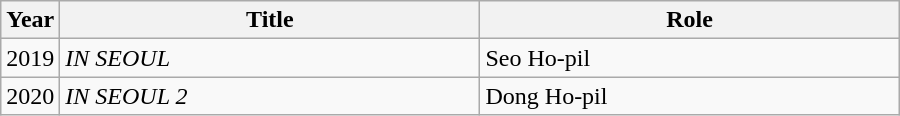<table class="wikitable" style="width:600px">
<tr>
<th width=10>Year</th>
<th>Title</th>
<th>Role</th>
</tr>
<tr>
<td>2019</td>
<td><em>IN SEOUL</em></td>
<td>Seo Ho-pil</td>
</tr>
<tr>
<td>2020</td>
<td><em>IN SEOUL 2</em></td>
<td>Dong Ho-pil</td>
</tr>
</table>
